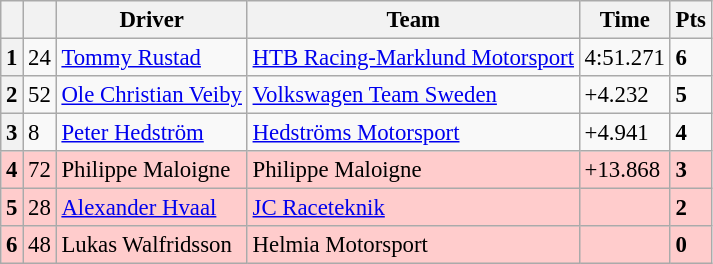<table class=wikitable style="font-size:95%">
<tr>
<th></th>
<th></th>
<th>Driver</th>
<th>Team</th>
<th>Time</th>
<th>Pts</th>
</tr>
<tr>
<th>1</th>
<td>24</td>
<td> <a href='#'>Tommy Rustad</a></td>
<td><a href='#'>HTB Racing-Marklund Motorsport</a></td>
<td>4:51.271</td>
<td><strong>6</strong></td>
</tr>
<tr>
<th>2</th>
<td>52</td>
<td> <a href='#'>Ole Christian Veiby</a></td>
<td><a href='#'>Volkswagen Team Sweden</a></td>
<td>+4.232</td>
<td><strong>5</strong></td>
</tr>
<tr>
<th>3</th>
<td>8</td>
<td> <a href='#'>Peter Hedström</a></td>
<td><a href='#'>Hedströms Motorsport</a></td>
<td>+4.941</td>
<td><strong>4</strong></td>
</tr>
<tr>
<th style="background:#ffcccc;">4</th>
<td style="background:#ffcccc;">72</td>
<td style="background:#ffcccc;"> Philippe Maloigne</td>
<td style="background:#ffcccc;">Philippe Maloigne</td>
<td style="background:#ffcccc;">+13.868</td>
<td style="background:#ffcccc;"><strong>3</strong></td>
</tr>
<tr>
<th style="background:#ffcccc;">5</th>
<td style="background:#ffcccc;">28</td>
<td style="background:#ffcccc;"> <a href='#'>Alexander Hvaal</a></td>
<td style="background:#ffcccc;"><a href='#'>JC Raceteknik</a></td>
<td style="background:#ffcccc;"></td>
<td style="background:#ffcccc;"><strong>2</strong></td>
</tr>
<tr>
<th style="background:#ffcccc;">6</th>
<td style="background:#ffcccc;">48</td>
<td style="background:#ffcccc;"> Lukas Walfridsson</td>
<td style="background:#ffcccc;">Helmia Motorsport</td>
<td style="background:#ffcccc;"></td>
<td style="background:#ffcccc;"><strong>0</strong></td>
</tr>
</table>
